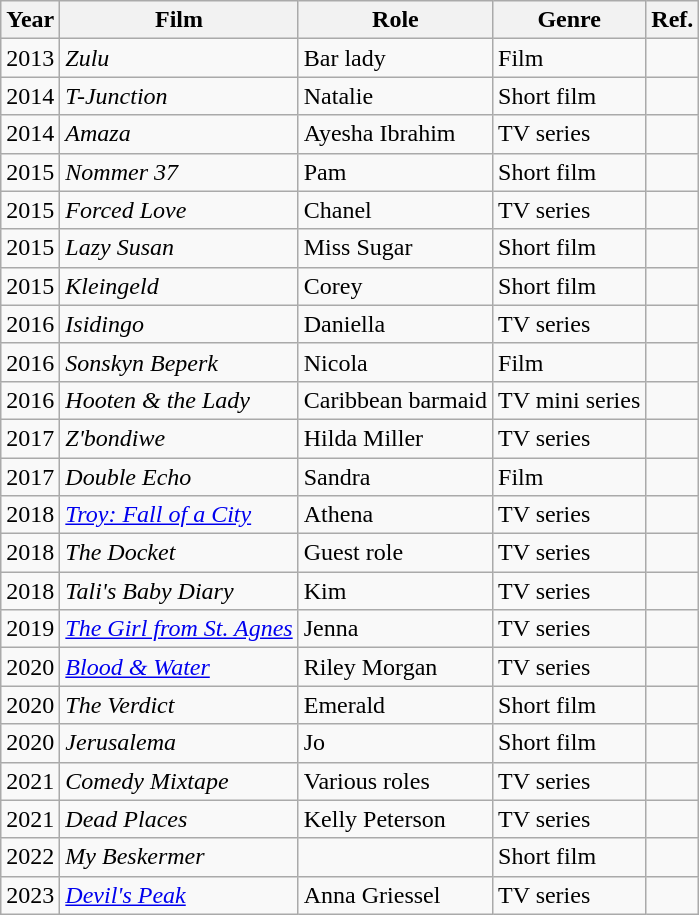<table class="wikitable">
<tr>
<th>Year</th>
<th>Film</th>
<th>Role</th>
<th>Genre</th>
<th>Ref.</th>
</tr>
<tr>
<td>2013</td>
<td><em>Zulu</em></td>
<td>Bar lady</td>
<td>Film</td>
<td></td>
</tr>
<tr>
<td>2014</td>
<td><em>T-Junction</em></td>
<td>Natalie</td>
<td>Short film</td>
<td></td>
</tr>
<tr>
<td>2014</td>
<td><em>Amaza</em></td>
<td>Ayesha Ibrahim</td>
<td>TV series</td>
<td></td>
</tr>
<tr>
<td>2015</td>
<td><em>Nommer 37</em></td>
<td>Pam</td>
<td>Short film</td>
<td></td>
</tr>
<tr>
<td>2015</td>
<td><em>Forced Love</em></td>
<td>Chanel</td>
<td>TV series</td>
<td></td>
</tr>
<tr>
<td>2015</td>
<td><em>Lazy Susan</em></td>
<td>Miss Sugar</td>
<td>Short film</td>
<td></td>
</tr>
<tr>
<td>2015</td>
<td><em>Kleingeld</em></td>
<td>Corey</td>
<td>Short film</td>
<td></td>
</tr>
<tr>
<td>2016</td>
<td><em>Isidingo</em></td>
<td>Daniella</td>
<td>TV series</td>
<td></td>
</tr>
<tr>
<td>2016</td>
<td><em>Sonskyn Beperk</em></td>
<td>Nicola</td>
<td>Film</td>
<td></td>
</tr>
<tr>
<td>2016</td>
<td><em>Hooten & the Lady</em></td>
<td>Caribbean barmaid</td>
<td>TV mini series</td>
<td></td>
</tr>
<tr>
<td>2017</td>
<td><em>Z'bondiwe</em></td>
<td>Hilda Miller</td>
<td>TV series</td>
<td></td>
</tr>
<tr>
<td>2017</td>
<td><em>Double Echo</em></td>
<td>Sandra</td>
<td>Film</td>
<td></td>
</tr>
<tr>
<td>2018</td>
<td><em><a href='#'>Troy: Fall of a City</a></em></td>
<td>Athena</td>
<td>TV series</td>
<td></td>
</tr>
<tr>
<td>2018</td>
<td><em>The Docket</em></td>
<td>Guest role</td>
<td>TV series</td>
<td></td>
</tr>
<tr>
<td>2018</td>
<td><em>Tali's Baby Diary</em></td>
<td>Kim</td>
<td>TV series</td>
<td></td>
</tr>
<tr>
<td>2019</td>
<td><em><a href='#'>The Girl from St. Agnes</a></em></td>
<td>Jenna</td>
<td>TV series</td>
<td></td>
</tr>
<tr>
<td>2020</td>
<td><em><a href='#'>Blood & Water</a></em></td>
<td>Riley Morgan</td>
<td>TV series</td>
<td></td>
</tr>
<tr>
<td>2020</td>
<td><em>The Verdict</em></td>
<td>Emerald</td>
<td>Short film</td>
<td></td>
</tr>
<tr>
<td>2020</td>
<td><em>Jerusalema</em></td>
<td>Jo</td>
<td>Short film</td>
<td></td>
</tr>
<tr>
<td>2021</td>
<td><em>Comedy Mixtape</em></td>
<td>Various roles</td>
<td>TV series</td>
<td></td>
</tr>
<tr>
<td>2021</td>
<td><em>Dead Places</em></td>
<td>Kelly Peterson</td>
<td>TV series</td>
<td></td>
</tr>
<tr>
<td>2022</td>
<td><em>My Beskermer</em></td>
<td></td>
<td>Short film</td>
<td></td>
</tr>
<tr>
<td>2023</td>
<td><em><a href='#'>Devil's Peak</a></em></td>
<td>Anna Griessel</td>
<td>TV series</td>
<td></td>
</tr>
</table>
